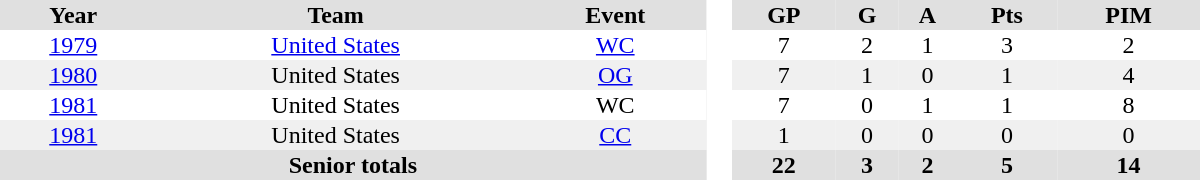<table border="0" cellpadding="1" cellspacing="0" style="text-align:center; width:50em">
<tr ALIGN="centre" bgcolor="#e0e0e0">
<th>Year</th>
<th>Team</th>
<th>Event</th>
<th rowspan="99" bgcolor="#ffffff"> </th>
<th>GP</th>
<th>G</th>
<th>A</th>
<th>Pts</th>
<th>PIM</th>
</tr>
<tr>
<td><a href='#'>1979</a></td>
<td><a href='#'>United States</a></td>
<td><a href='#'>WC</a></td>
<td>7</td>
<td>2</td>
<td>1</td>
<td>3</td>
<td>2</td>
</tr>
<tr bgcolor="#f0f0f0">
<td><a href='#'>1980</a></td>
<td>United States</td>
<td><a href='#'>OG</a></td>
<td>7</td>
<td>1</td>
<td>0</td>
<td>1</td>
<td>4</td>
</tr>
<tr>
<td><a href='#'>1981</a></td>
<td>United States</td>
<td>WC</td>
<td>7</td>
<td>0</td>
<td>1</td>
<td>1</td>
<td>8</td>
</tr>
<tr bgcolor="#f0f0f0">
<td><a href='#'>1981</a></td>
<td>United States</td>
<td><a href='#'>CC</a></td>
<td>1</td>
<td>0</td>
<td>0</td>
<td>0</td>
<td>0</td>
</tr>
<tr style="background:#e0e0e0;">
<th colspan="3">Senior totals</th>
<th>22</th>
<th>3</th>
<th>2</th>
<th>5</th>
<th>14</th>
</tr>
</table>
